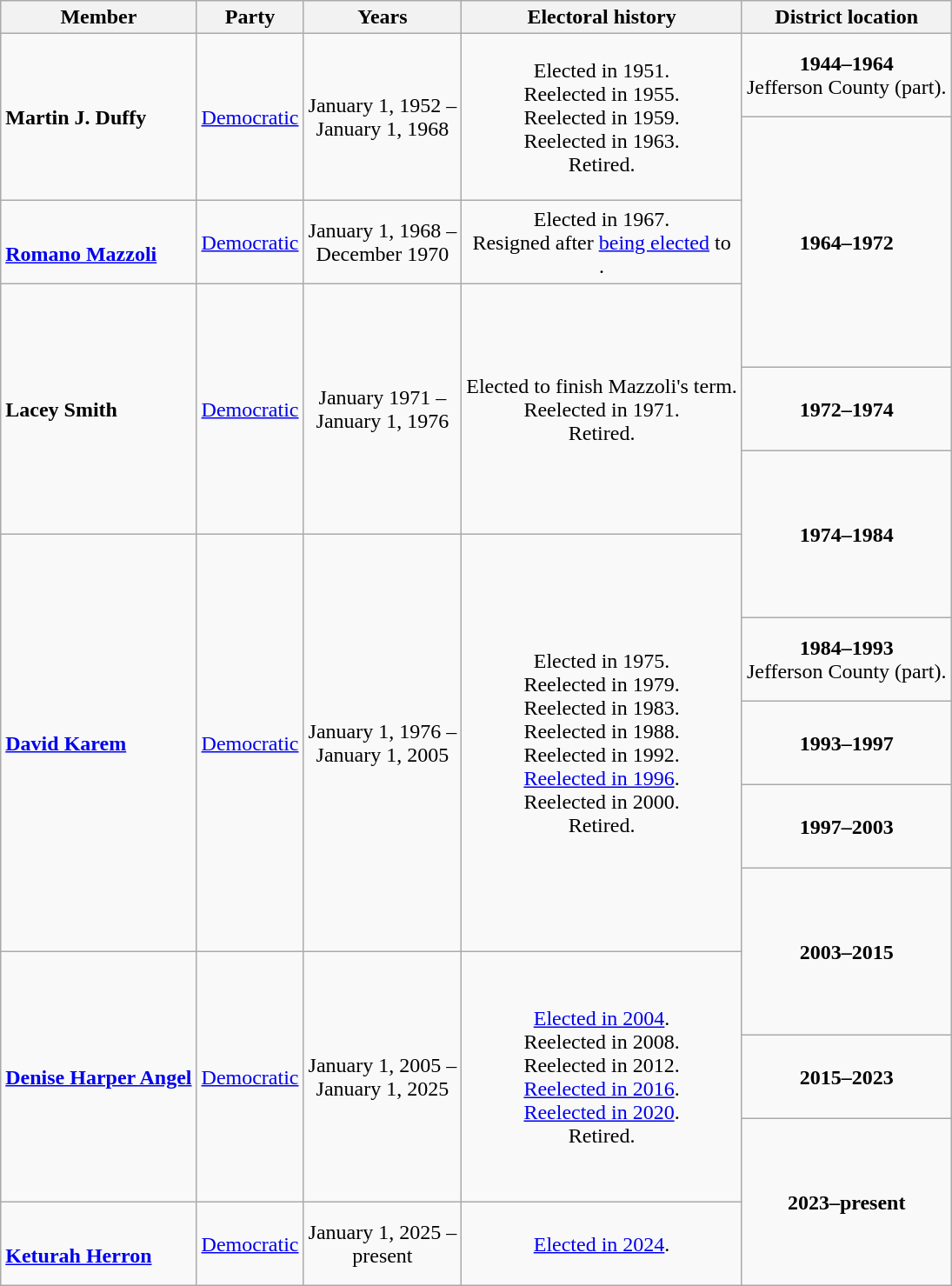<table class=wikitable style="text-align:center">
<tr>
<th>Member</th>
<th>Party</th>
<th>Years</th>
<th>Electoral history</th>
<th>District location</th>
</tr>
<tr style="height:4em">
<td rowspan=2 align=left><strong>Martin J. Duffy</strong><br></td>
<td rowspan=2 ><a href='#'>Democratic</a></td>
<td rowspan=2 nowrap>January 1, 1952 –<br>January 1, 1968</td>
<td rowspan=2>Elected in 1951.<br>Reelected in 1955.<br>Reelected in 1959.<br>Reelected in 1963.<br>Retired.</td>
<td><strong>1944–1964</strong><br>Jefferson County (part).</td>
</tr>
<tr style="height:4em">
<td rowspan=3><strong>1964–1972</strong><br></td>
</tr>
<tr style="height:4em">
<td align=left><br><strong><a href='#'>Romano Mazzoli</a></strong><br></td>
<td><a href='#'>Democratic</a></td>
<td nowrap>January 1, 1968 –<br>December 1970</td>
<td>Elected in 1967.<br>Resigned after <a href='#'>being elected</a> to<br>.</td>
</tr>
<tr style="height:4em">
<td rowspan=3 align=left><strong>Lacey Smith</strong><br></td>
<td rowspan=3 ><a href='#'>Democratic</a></td>
<td rowspan=3 nowrap>January 1971 –<br>January 1, 1976</td>
<td rowspan=3>Elected to finish Mazzoli's term.<br>Reelected in 1971.<br>Retired.</td>
</tr>
<tr style="height:4em">
<td><strong>1972–1974</strong><br></td>
</tr>
<tr style="height:4em">
<td rowspan=2><strong>1974–1984</strong><br></td>
</tr>
<tr style="height:4em">
<td rowspan=5 align=left><strong><a href='#'>David Karem</a></strong><br></td>
<td rowspan=5 ><a href='#'>Democratic</a></td>
<td rowspan=5 nowrap>January 1, 1976 –<br>January 1, 2005</td>
<td rowspan=5>Elected in 1975.<br>Reelected in 1979.<br>Reelected in 1983.<br>Reelected in 1988.<br>Reelected in 1992.<br><a href='#'>Reelected in 1996</a>.<br>Reelected in 2000.<br>Retired.</td>
</tr>
<tr style="height:4em">
<td><strong>1984–1993</strong><br>Jefferson County (part).</td>
</tr>
<tr style="height:4em">
<td><strong>1993–1997</strong><br></td>
</tr>
<tr style="height:4em">
<td><strong>1997–2003</strong><br></td>
</tr>
<tr style="height:4em">
<td rowspan=2><strong>2003–2015</strong><br></td>
</tr>
<tr style="height:4em">
<td rowspan=3 align=left><strong><a href='#'>Denise Harper Angel</a></strong><br></td>
<td rowspan=3 ><a href='#'>Democratic</a></td>
<td rowspan=3 nowrap>January 1, 2005 –<br>January 1, 2025</td>
<td rowspan=3><a href='#'>Elected in 2004</a>.<br>Reelected in 2008.<br>Reelected in 2012.<br><a href='#'>Reelected in 2016</a>.<br><a href='#'>Reelected in 2020</a>.<br>Retired.</td>
</tr>
<tr style="height:4em">
<td><strong>2015–2023</strong><br></td>
</tr>
<tr style="height:4em">
<td rowspan=2><strong>2023–present</strong><br></td>
</tr>
<tr style="height:4em">
<td align=left><br><strong><a href='#'>Keturah Herron</a></strong><br></td>
<td><a href='#'>Democratic</a></td>
<td nowrap>January 1, 2025 –<br>present</td>
<td><a href='#'>Elected in 2024</a>.</td>
</tr>
</table>
